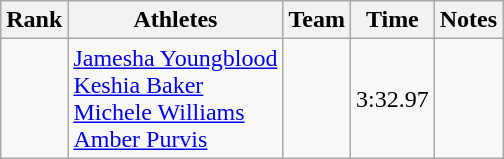<table class="wikitable sortable">
<tr>
<th>Rank</th>
<th>Athletes</th>
<th>Team</th>
<th>Time</th>
<th>Notes</th>
</tr>
<tr>
<td align=center></td>
<td><a href='#'>Jamesha Youngblood</a><br><a href='#'>Keshia Baker</a><br><a href='#'>Michele Williams</a><br><a href='#'>Amber Purvis</a></td>
<td></td>
<td>3:32.97</td>
<td></td>
</tr>
</table>
